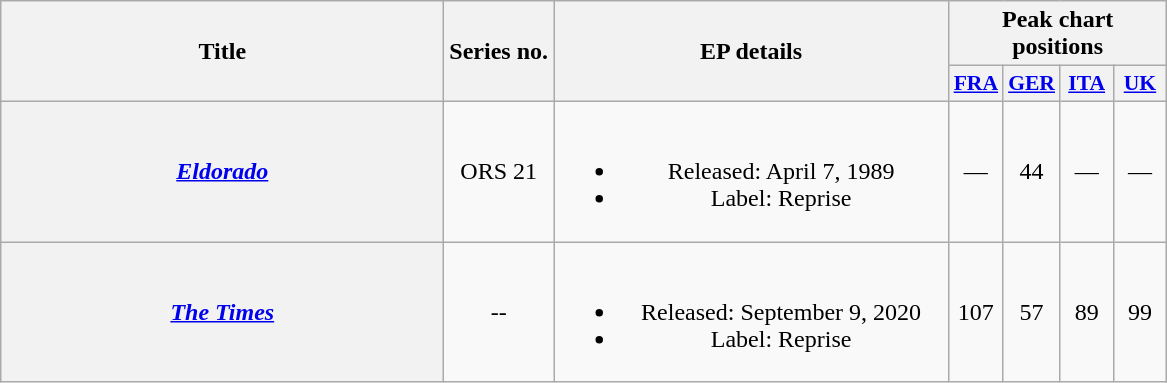<table class="wikitable plainrowheaders" style="text-align:center;">
<tr>
<th scope="col" rowspan="2" style="width:18em;">Title</th>
<th rowspan="2">Series no.</th>
<th scope="col" rowspan="2" style="width:16em;">EP details</th>
<th scope="col" colspan="4">Peak chart positions</th>
</tr>
<tr>
<th style="width:2em;font-size:90%;"><a href='#'>FRA</a></th>
<th style="width:2em;font-size:90%;"><a href='#'>GER</a></th>
<th style="width:2em;font-size:90%;"><a href='#'>ITA</a></th>
<th style="width:2em;font-size:90%;"><a href='#'>UK</a></th>
</tr>
<tr>
<th scope="row"><em><a href='#'>Eldorado</a></em></th>
<td>ORS 21</td>
<td><br><ul><li>Released: April 7, 1989</li><li>Label: Reprise</li></ul></td>
<td>—</td>
<td>44</td>
<td>—</td>
<td>—</td>
</tr>
<tr>
<th scope="row"><em><a href='#'>The Times</a></em></th>
<td>--</td>
<td><br><ul><li>Released: September 9, 2020</li><li>Label: Reprise</li></ul></td>
<td>107</td>
<td>57</td>
<td>89</td>
<td>99</td>
</tr>
</table>
